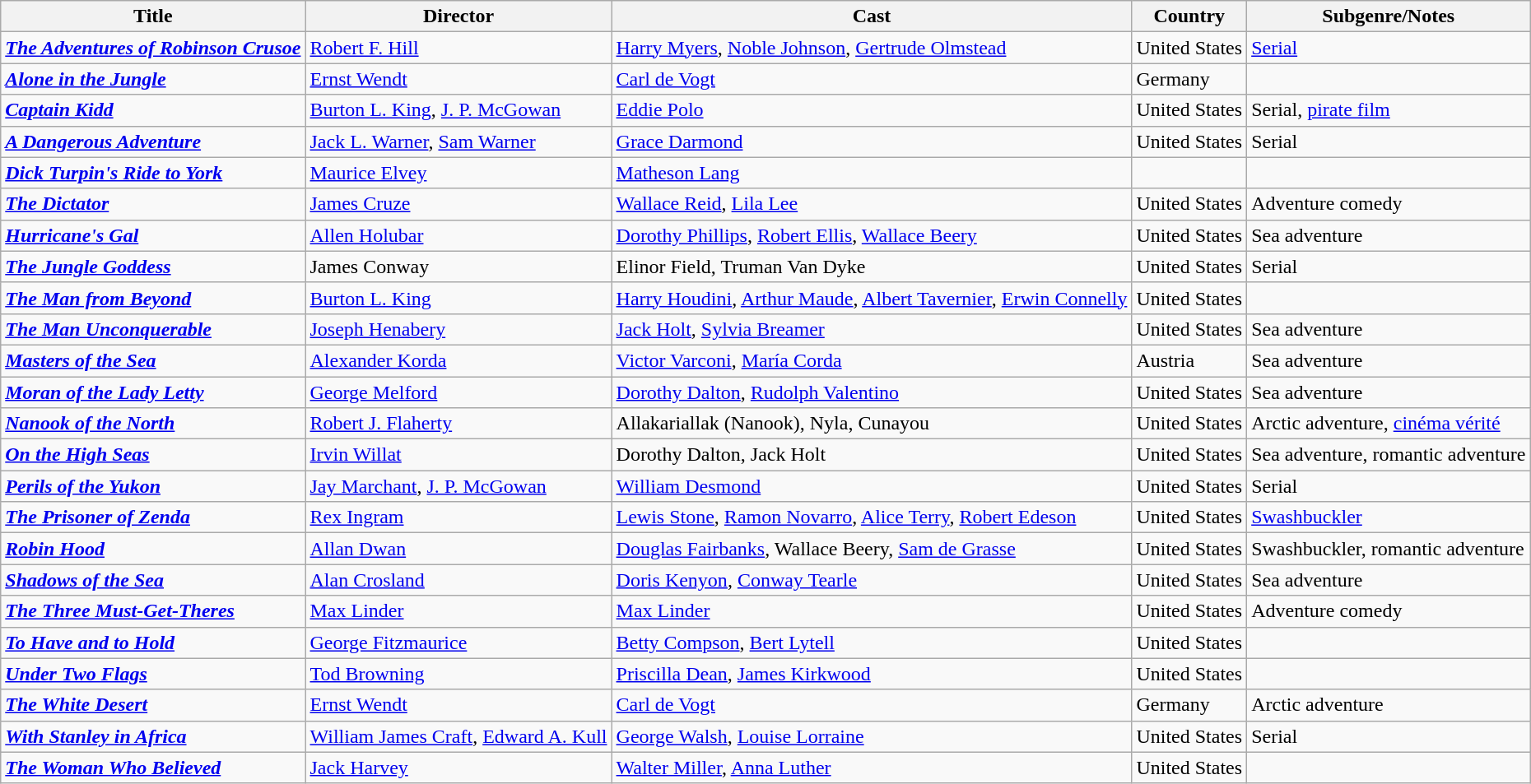<table class="wikitable">
<tr>
<th>Title</th>
<th>Director</th>
<th>Cast</th>
<th>Country</th>
<th>Subgenre/Notes</th>
</tr>
<tr>
<td><strong><em><a href='#'>The Adventures of Robinson Crusoe</a></em></strong></td>
<td><a href='#'>Robert F. Hill</a></td>
<td><a href='#'>Harry Myers</a>, <a href='#'>Noble Johnson</a>, <a href='#'>Gertrude Olmstead</a></td>
<td>United States</td>
<td><a href='#'>Serial</a></td>
</tr>
<tr>
<td><strong><em><a href='#'>Alone in the Jungle</a></em></strong></td>
<td><a href='#'>Ernst Wendt</a></td>
<td><a href='#'>Carl de Vogt</a></td>
<td>Germany</td>
<td></td>
</tr>
<tr>
<td><strong><em><a href='#'>Captain Kidd</a></em></strong></td>
<td><a href='#'>Burton L. King</a>, <a href='#'>J. P. McGowan</a></td>
<td><a href='#'>Eddie Polo</a></td>
<td>United States</td>
<td>Serial, <a href='#'>pirate film</a></td>
</tr>
<tr>
<td><strong><em><a href='#'>A Dangerous Adventure</a></em></strong></td>
<td><a href='#'>Jack L. Warner</a>, <a href='#'>Sam Warner</a></td>
<td><a href='#'>Grace Darmond</a></td>
<td>United States</td>
<td>Serial</td>
</tr>
<tr>
<td><strong><em><a href='#'>Dick Turpin's Ride to York</a></em></strong></td>
<td><a href='#'>Maurice Elvey</a></td>
<td><a href='#'>Matheson Lang</a></td>
<td></td>
<td></td>
</tr>
<tr>
<td><strong><em><a href='#'>The Dictator</a></em></strong></td>
<td><a href='#'>James Cruze</a></td>
<td><a href='#'>Wallace Reid</a>, <a href='#'>Lila Lee</a></td>
<td>United States</td>
<td>Adventure comedy</td>
</tr>
<tr>
<td><strong><em><a href='#'>Hurricane's Gal</a></em></strong></td>
<td><a href='#'>Allen Holubar</a></td>
<td><a href='#'>Dorothy Phillips</a>, <a href='#'>Robert Ellis</a>, <a href='#'>Wallace Beery</a></td>
<td>United States</td>
<td>Sea adventure</td>
</tr>
<tr>
<td><strong><em><a href='#'>The Jungle Goddess</a></em></strong></td>
<td>James Conway</td>
<td>Elinor Field, Truman Van Dyke</td>
<td>United States</td>
<td>Serial</td>
</tr>
<tr>
<td><strong><em><a href='#'>The Man from Beyond</a></em></strong></td>
<td><a href='#'>Burton L. King</a></td>
<td><a href='#'>Harry Houdini</a>, <a href='#'>Arthur Maude</a>, <a href='#'>Albert Tavernier</a>, <a href='#'>Erwin Connelly</a></td>
<td>United States</td>
<td></td>
</tr>
<tr>
<td><strong><em><a href='#'>The Man Unconquerable</a></em></strong></td>
<td><a href='#'>Joseph Henabery</a></td>
<td><a href='#'>Jack Holt</a>, <a href='#'>Sylvia Breamer</a></td>
<td>United States</td>
<td>Sea adventure</td>
</tr>
<tr>
<td><strong><em><a href='#'>Masters of the Sea</a></em></strong></td>
<td><a href='#'>Alexander Korda</a></td>
<td><a href='#'>Victor Varconi</a>, <a href='#'>María Corda</a></td>
<td>Austria</td>
<td>Sea adventure</td>
</tr>
<tr>
<td><strong><em><a href='#'>Moran of the Lady Letty</a></em></strong></td>
<td><a href='#'>George Melford</a></td>
<td><a href='#'>Dorothy Dalton</a>, <a href='#'>Rudolph Valentino</a></td>
<td>United States</td>
<td>Sea adventure</td>
</tr>
<tr>
<td><strong><em><a href='#'>Nanook of the North</a></em></strong></td>
<td><a href='#'>Robert J. Flaherty</a></td>
<td>Allakariallak (Nanook), Nyla, Cunayou</td>
<td>United States</td>
<td>Arctic adventure, <a href='#'>cinéma vérité</a></td>
</tr>
<tr>
<td><strong><em><a href='#'>On the High Seas</a></em></strong></td>
<td><a href='#'>Irvin Willat</a></td>
<td>Dorothy Dalton, Jack Holt</td>
<td>United States</td>
<td>Sea adventure, romantic adventure</td>
</tr>
<tr>
<td><strong><em><a href='#'>Perils of the Yukon</a></em></strong></td>
<td><a href='#'>Jay Marchant</a>, <a href='#'>J. P. McGowan</a></td>
<td><a href='#'>William Desmond</a></td>
<td>United States</td>
<td>Serial</td>
</tr>
<tr>
<td><strong><em><a href='#'>The Prisoner of Zenda</a></em></strong></td>
<td><a href='#'>Rex Ingram</a></td>
<td><a href='#'>Lewis Stone</a>, <a href='#'>Ramon Novarro</a>, <a href='#'>Alice Terry</a>, <a href='#'>Robert Edeson</a></td>
<td>United States</td>
<td><a href='#'>Swashbuckler</a></td>
</tr>
<tr>
<td><strong><em><a href='#'>Robin Hood</a></em></strong></td>
<td><a href='#'>Allan Dwan</a></td>
<td><a href='#'>Douglas Fairbanks</a>, Wallace Beery, <a href='#'>Sam de Grasse</a></td>
<td>United States</td>
<td>Swashbuckler, romantic adventure</td>
</tr>
<tr>
<td><strong><em><a href='#'>Shadows of the Sea</a></em></strong></td>
<td><a href='#'>Alan Crosland</a></td>
<td><a href='#'>Doris Kenyon</a>, <a href='#'>Conway Tearle</a></td>
<td>United States</td>
<td>Sea adventure</td>
</tr>
<tr>
<td><strong><em><a href='#'>The Three Must-Get-Theres</a></em></strong></td>
<td><a href='#'>Max Linder</a></td>
<td><a href='#'>Max Linder</a></td>
<td>United States</td>
<td>Adventure comedy</td>
</tr>
<tr>
<td><strong><em><a href='#'>To Have and to Hold</a></em></strong></td>
<td><a href='#'>George Fitzmaurice</a></td>
<td><a href='#'>Betty Compson</a>, <a href='#'>Bert Lytell</a></td>
<td>United States</td>
<td></td>
</tr>
<tr>
<td><strong><em><a href='#'>Under Two Flags</a></em></strong></td>
<td><a href='#'>Tod Browning</a></td>
<td><a href='#'>Priscilla Dean</a>, <a href='#'>James Kirkwood</a></td>
<td>United States</td>
<td></td>
</tr>
<tr>
<td><strong><em><a href='#'>The White Desert</a></em></strong></td>
<td><a href='#'>Ernst Wendt</a></td>
<td><a href='#'>Carl de Vogt</a></td>
<td>Germany</td>
<td>Arctic adventure</td>
</tr>
<tr>
<td><strong><em><a href='#'>With Stanley in Africa</a></em></strong></td>
<td><a href='#'>William James Craft</a>, <a href='#'>Edward A. Kull</a></td>
<td><a href='#'>George Walsh</a>, <a href='#'>Louise Lorraine</a></td>
<td>United States</td>
<td>Serial</td>
</tr>
<tr>
<td><strong><em><a href='#'>The Woman Who Believed</a></em></strong></td>
<td><a href='#'>Jack Harvey</a></td>
<td><a href='#'>Walter Miller</a>, <a href='#'>Anna Luther</a></td>
<td>United States</td>
<td></td>
</tr>
</table>
